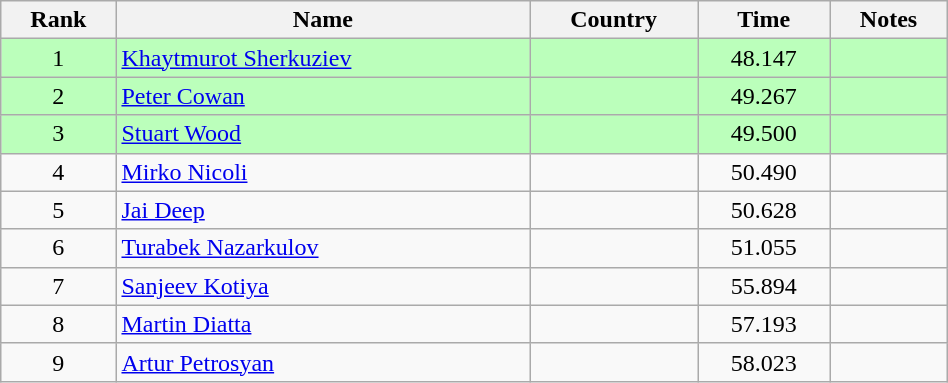<table class="wikitable" style="text-align:center;width: 50%">
<tr>
<th>Rank</th>
<th>Name</th>
<th>Country</th>
<th>Time</th>
<th>Notes</th>
</tr>
<tr bgcolor=bbffbb>
<td>1</td>
<td align="left"><a href='#'>Khaytmurot Sherkuziev</a></td>
<td align="left"></td>
<td>48.147</td>
<td></td>
</tr>
<tr bgcolor=bbffbb>
<td>2</td>
<td align="left"><a href='#'>Peter Cowan</a></td>
<td align="left"></td>
<td>49.267</td>
<td></td>
</tr>
<tr bgcolor=bbffbb>
<td>3</td>
<td align="left"><a href='#'>Stuart Wood</a></td>
<td align="left"></td>
<td>49.500</td>
<td></td>
</tr>
<tr>
<td>4</td>
<td align="left"><a href='#'>Mirko Nicoli</a></td>
<td align="left"></td>
<td>50.490</td>
<td></td>
</tr>
<tr>
<td>5</td>
<td align="left"><a href='#'>Jai Deep</a></td>
<td align="left"></td>
<td>50.628</td>
<td></td>
</tr>
<tr>
<td>6</td>
<td align="left"><a href='#'>Turabek Nazarkulov</a></td>
<td align="left"></td>
<td>51.055</td>
<td></td>
</tr>
<tr>
<td>7</td>
<td align="left"><a href='#'>Sanjeev Kotiya</a></td>
<td align="left"></td>
<td>55.894</td>
<td></td>
</tr>
<tr>
<td>8</td>
<td align="left"><a href='#'>Martin Diatta</a></td>
<td align="left"></td>
<td>57.193</td>
<td></td>
</tr>
<tr>
<td>9</td>
<td align="left"><a href='#'>Artur Petrosyan</a></td>
<td align="left"></td>
<td>58.023</td>
<td></td>
</tr>
</table>
